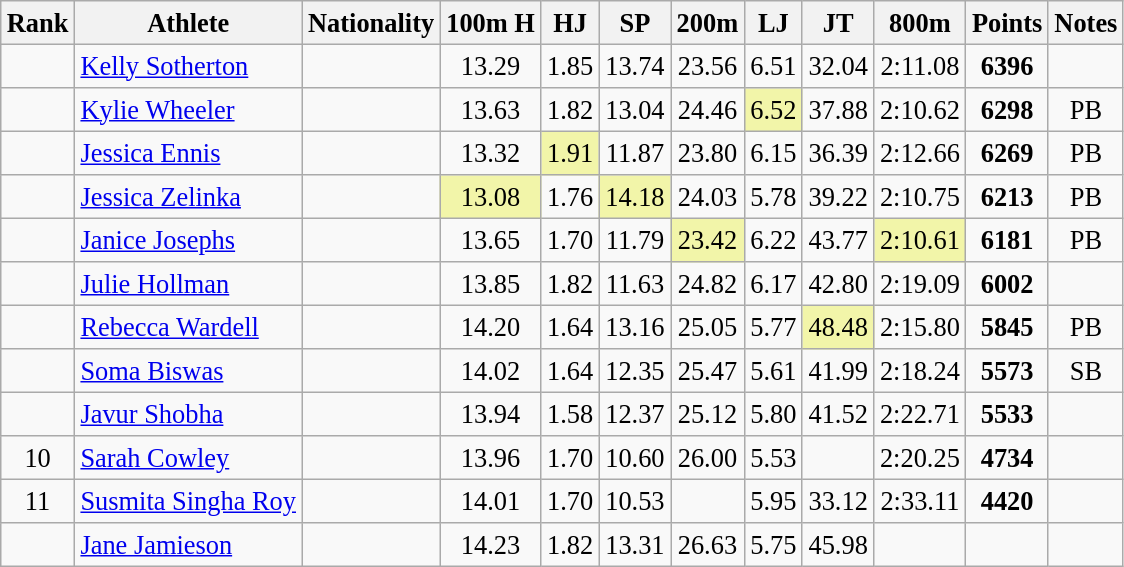<table class="wikitable sortable" style=" text-align:center; font-size:110%;">
<tr>
<th>Rank</th>
<th>Athlete</th>
<th>Nationality</th>
<th>100m H</th>
<th>HJ</th>
<th>SP</th>
<th>200m</th>
<th>LJ</th>
<th>JT</th>
<th>800m</th>
<th>Points</th>
<th>Notes</th>
</tr>
<tr>
<td></td>
<td align=left><a href='#'>Kelly Sotherton</a></td>
<td align=left></td>
<td>13.29</td>
<td>1.85</td>
<td>13.74</td>
<td>23.56</td>
<td>6.51</td>
<td>32.04</td>
<td>2:11.08</td>
<td><strong>6396</strong></td>
<td></td>
</tr>
<tr>
<td></td>
<td align=left><a href='#'>Kylie Wheeler</a></td>
<td align=left></td>
<td>13.63</td>
<td>1.82</td>
<td>13.04</td>
<td>24.46</td>
<td bgcolor=#F2F5A9>6.52</td>
<td>37.88</td>
<td>2:10.62</td>
<td><strong>6298</strong></td>
<td>PB</td>
</tr>
<tr>
<td></td>
<td align=left><a href='#'>Jessica Ennis</a></td>
<td align=left></td>
<td>13.32</td>
<td bgcolor=#F2F5A9>1.91</td>
<td>11.87</td>
<td>23.80</td>
<td>6.15</td>
<td>36.39</td>
<td>2:12.66</td>
<td><strong>6269</strong></td>
<td>PB</td>
</tr>
<tr>
<td></td>
<td align=left><a href='#'>Jessica Zelinka</a></td>
<td align=left></td>
<td bgcolor=#F2F5A9>13.08</td>
<td>1.76</td>
<td bgcolor=#F2F5A9>14.18</td>
<td>24.03</td>
<td>5.78</td>
<td>39.22</td>
<td>2:10.75</td>
<td><strong>6213</strong></td>
<td>PB</td>
</tr>
<tr>
<td></td>
<td align=left><a href='#'>Janice Josephs</a></td>
<td align=left></td>
<td>13.65</td>
<td>1.70</td>
<td>11.79</td>
<td bgcolor=#F2F5A9>23.42</td>
<td>6.22</td>
<td>43.77</td>
<td bgcolor=#F2F5A9>2:10.61</td>
<td><strong>6181</strong></td>
<td>PB</td>
</tr>
<tr>
<td></td>
<td align=left><a href='#'>Julie Hollman</a></td>
<td align=left></td>
<td>13.85</td>
<td>1.82</td>
<td>11.63</td>
<td>24.82</td>
<td>6.17</td>
<td>42.80</td>
<td>2:19.09</td>
<td><strong>6002</strong></td>
<td></td>
</tr>
<tr>
<td></td>
<td align=left><a href='#'>Rebecca Wardell</a></td>
<td align=left></td>
<td>14.20</td>
<td>1.64</td>
<td>13.16</td>
<td>25.05</td>
<td>5.77</td>
<td bgcolor=#F2F5A9>48.48</td>
<td>2:15.80</td>
<td><strong>5845</strong></td>
<td>PB</td>
</tr>
<tr>
<td></td>
<td align=left><a href='#'>Soma Biswas</a></td>
<td align=left></td>
<td>14.02</td>
<td>1.64</td>
<td>12.35</td>
<td>25.47</td>
<td>5.61</td>
<td>41.99</td>
<td>2:18.24</td>
<td><strong>5573</strong></td>
<td>SB</td>
</tr>
<tr>
<td></td>
<td align=left><a href='#'>Javur Shobha</a></td>
<td align=left></td>
<td>13.94</td>
<td>1.58</td>
<td>12.37</td>
<td>25.12</td>
<td>5.80</td>
<td>41.52</td>
<td>2:22.71</td>
<td><strong>5533</strong></td>
<td></td>
</tr>
<tr>
<td>10</td>
<td align=left><a href='#'>Sarah Cowley</a></td>
<td align=left></td>
<td>13.96</td>
<td>1.70</td>
<td>10.60</td>
<td>26.00</td>
<td>5.53</td>
<td></td>
<td>2:20.25</td>
<td><strong>4734</strong></td>
<td></td>
</tr>
<tr>
<td>11</td>
<td align=left><a href='#'>Susmita Singha Roy</a></td>
<td align=left></td>
<td>14.01</td>
<td>1.70</td>
<td>10.53</td>
<td></td>
<td>5.95</td>
<td>33.12</td>
<td>2:33.11</td>
<td><strong>4420</strong></td>
<td></td>
</tr>
<tr>
<td></td>
<td align=left><a href='#'>Jane Jamieson</a></td>
<td align=left></td>
<td>14.23</td>
<td>1.82</td>
<td>13.31</td>
<td>26.63</td>
<td>5.75</td>
<td>45.98</td>
<td></td>
<td><strong></strong></td>
<td></td>
</tr>
</table>
